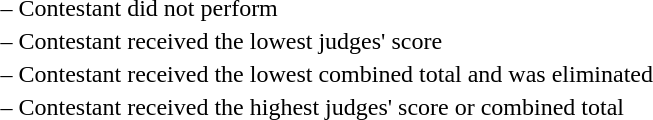<table>
<tr>
<td> –</td>
<td>Contestant did not perform</td>
</tr>
<tr>
<td> –</td>
<td>Contestant received the lowest judges' score</td>
</tr>
<tr>
<td> –</td>
<td>Contestant received the lowest combined total and was eliminated</td>
</tr>
<tr>
<td> –</td>
<td>Contestant received the highest judges' score or combined total</td>
</tr>
</table>
